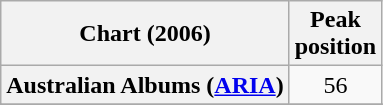<table class="wikitable sortable plainrowheaders">
<tr>
<th>Chart (2006)</th>
<th>Peak<br>position</th>
</tr>
<tr>
<th scope="row">Australian Albums (<a href='#'>ARIA</a>)</th>
<td align="center">56</td>
</tr>
<tr>
</tr>
<tr>
</tr>
<tr>
</tr>
<tr>
</tr>
<tr>
</tr>
<tr>
</tr>
<tr>
</tr>
<tr>
</tr>
<tr>
</tr>
<tr>
</tr>
<tr>
</tr>
<tr>
</tr>
<tr>
</tr>
<tr>
</tr>
<tr>
</tr>
<tr>
</tr>
<tr>
</tr>
</table>
